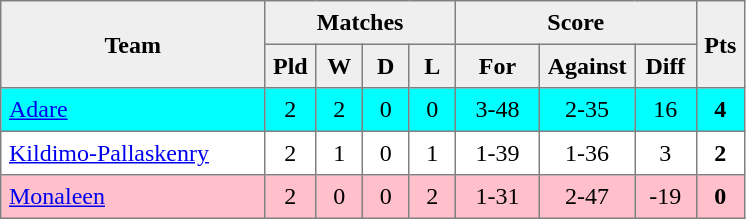<table style=border-collapse:collapse border=1 cellspacing=0 cellpadding=5>
<tr align=center bgcolor=#efefef>
<th rowspan=2 width=165>Team</th>
<th colspan=4>Matches</th>
<th colspan=3>Score</th>
<th rowspan=2width=20>Pts</th>
</tr>
<tr align=center bgcolor=#efefef>
<th width=20>Pld</th>
<th width=20>W</th>
<th width=20>D</th>
<th width=20>L</th>
<th width=45>For</th>
<th width=45>Against</th>
<th width=30>Diff</th>
</tr>
<tr align=center style="background:#00FFFF;">
<td style="text-align:left;"><a href='#'>Adare</a></td>
<td>2</td>
<td>2</td>
<td>0</td>
<td>0</td>
<td>3-48</td>
<td>2-35</td>
<td>16</td>
<td><strong>4</strong></td>
</tr>
<tr align=center>
<td style="text-align:left;"><a href='#'>Kildimo-Pallaskenry</a></td>
<td>2</td>
<td>1</td>
<td>0</td>
<td>1</td>
<td>1-39</td>
<td>1-36</td>
<td>3</td>
<td><strong>2</strong></td>
</tr>
<tr align=center style="background:#FFC0CB;">
<td style="text-align:left;"><a href='#'>Monaleen</a></td>
<td>2</td>
<td>0</td>
<td>0</td>
<td>2</td>
<td>1-31</td>
<td>2-47</td>
<td>-19</td>
<td><strong>0</strong></td>
</tr>
</table>
